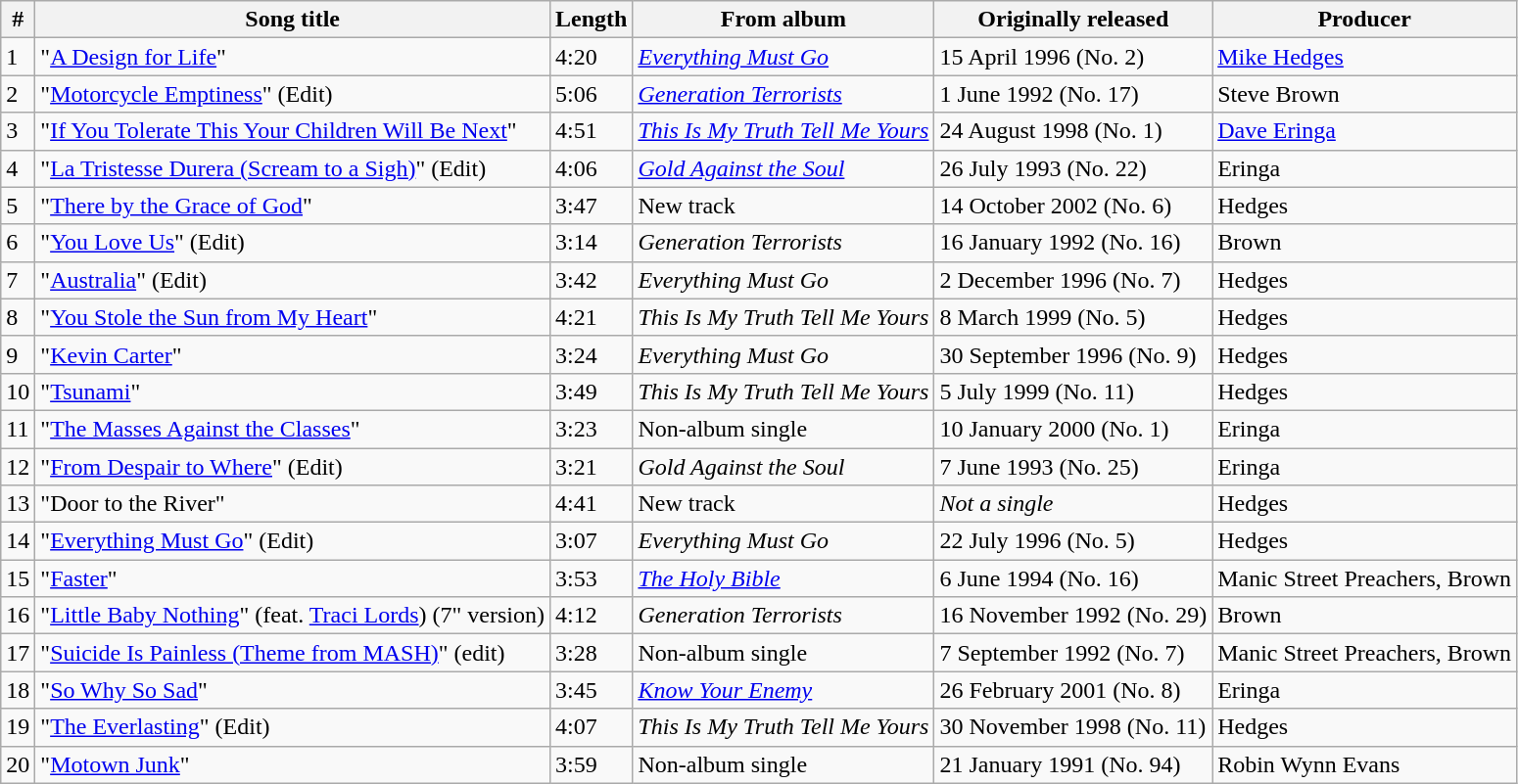<table class="wikitable">
<tr>
<th>#</th>
<th>Song title</th>
<th>Length</th>
<th>From album</th>
<th>Originally released</th>
<th>Producer</th>
</tr>
<tr>
<td>1</td>
<td>"<a href='#'>A Design for Life</a>"</td>
<td>4:20</td>
<td><em><a href='#'>Everything Must Go</a></em></td>
<td>15 April 1996 (No. 2)</td>
<td><a href='#'>Mike Hedges</a></td>
</tr>
<tr>
<td>2</td>
<td>"<a href='#'>Motorcycle Emptiness</a>" (Edit)</td>
<td>5:06</td>
<td><em><a href='#'>Generation Terrorists</a></em></td>
<td>1 June 1992 (No. 17)</td>
<td>Steve Brown</td>
</tr>
<tr>
<td>3</td>
<td>"<a href='#'>If You Tolerate This Your Children Will Be Next</a>"</td>
<td>4:51</td>
<td><em><a href='#'>This Is My Truth Tell Me Yours</a></em></td>
<td>24 August 1998 (No. 1)</td>
<td><a href='#'>Dave Eringa</a></td>
</tr>
<tr>
<td>4</td>
<td>"<a href='#'>La Tristesse Durera (Scream to a Sigh)</a>" (Edit)</td>
<td>4:06</td>
<td><em><a href='#'>Gold Against the Soul</a></em></td>
<td>26 July 1993 (No. 22)</td>
<td>Eringa</td>
</tr>
<tr>
<td>5</td>
<td>"<a href='#'>There by the Grace of God</a>"</td>
<td>3:47</td>
<td>New track</td>
<td>14 October 2002 (No. 6)</td>
<td>Hedges</td>
</tr>
<tr>
<td>6</td>
<td>"<a href='#'>You Love Us</a>" (Edit)</td>
<td>3:14</td>
<td><em>Generation Terrorists</em></td>
<td>16 January 1992 (No. 16)</td>
<td>Brown</td>
</tr>
<tr>
<td>7</td>
<td>"<a href='#'>Australia</a>" (Edit)</td>
<td>3:42</td>
<td><em>Everything Must Go</em></td>
<td>2 December 1996 (No. 7)</td>
<td>Hedges</td>
</tr>
<tr>
<td>8</td>
<td>"<a href='#'>You Stole the Sun from My Heart</a>"</td>
<td>4:21</td>
<td><em>This Is My Truth Tell Me Yours</em></td>
<td>8 March 1999 (No. 5)</td>
<td>Hedges</td>
</tr>
<tr>
<td>9</td>
<td>"<a href='#'>Kevin Carter</a>"</td>
<td>3:24</td>
<td><em>Everything Must Go</em></td>
<td>30 September 1996 (No. 9)</td>
<td>Hedges</td>
</tr>
<tr>
<td>10</td>
<td>"<a href='#'>Tsunami</a>"</td>
<td>3:49</td>
<td><em>This Is My Truth Tell Me Yours</em></td>
<td>5 July 1999 (No. 11)</td>
<td>Hedges</td>
</tr>
<tr>
<td>11</td>
<td>"<a href='#'>The Masses Against the Classes</a>"</td>
<td>3:23</td>
<td>Non-album single</td>
<td>10 January 2000 (No. 1)</td>
<td>Eringa</td>
</tr>
<tr>
<td>12</td>
<td>"<a href='#'>From Despair to Where</a>" (Edit)</td>
<td>3:21</td>
<td><em>Gold Against the Soul</em></td>
<td>7 June 1993 (No. 25)</td>
<td>Eringa</td>
</tr>
<tr>
<td>13</td>
<td>"Door to the River"</td>
<td>4:41</td>
<td>New track</td>
<td><em>Not a single</em></td>
<td>Hedges</td>
</tr>
<tr>
<td>14</td>
<td>"<a href='#'>Everything Must Go</a>" (Edit)</td>
<td>3:07</td>
<td><em>Everything Must Go</em></td>
<td>22 July 1996 (No. 5)</td>
<td>Hedges</td>
</tr>
<tr>
<td>15</td>
<td>"<a href='#'>Faster</a>"</td>
<td>3:53</td>
<td><em><a href='#'>The Holy Bible</a></em></td>
<td>6 June 1994 (No. 16)</td>
<td>Manic Street Preachers, Brown</td>
</tr>
<tr>
<td>16</td>
<td>"<a href='#'>Little Baby Nothing</a>" (feat. <a href='#'>Traci Lords</a>) (7" version)</td>
<td>4:12</td>
<td><em>Generation Terrorists</em></td>
<td>16 November 1992 (No. 29)</td>
<td>Brown</td>
</tr>
<tr>
<td>17</td>
<td>"<a href='#'>Suicide Is Painless (Theme from MASH)</a>" (edit)</td>
<td>3:28</td>
<td>Non-album single</td>
<td>7 September 1992 (No. 7)</td>
<td>Manic Street Preachers, Brown</td>
</tr>
<tr>
<td>18</td>
<td>"<a href='#'>So Why So Sad</a>"</td>
<td>3:45</td>
<td><em><a href='#'>Know Your Enemy</a></em></td>
<td>26 February 2001 (No. 8)</td>
<td>Eringa</td>
</tr>
<tr>
<td>19</td>
<td>"<a href='#'>The Everlasting</a>" (Edit)</td>
<td>4:07</td>
<td><em>This Is My Truth Tell Me Yours</em></td>
<td>30 November 1998 (No. 11)</td>
<td>Hedges</td>
</tr>
<tr>
<td>20</td>
<td>"<a href='#'>Motown Junk</a>"</td>
<td>3:59</td>
<td>Non-album single</td>
<td>21 January 1991 (No. 94)</td>
<td>Robin Wynn Evans</td>
</tr>
</table>
